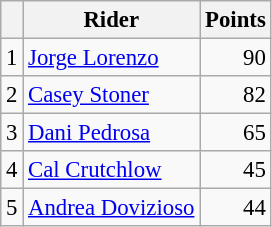<table class="wikitable" style="font-size: 95%;">
<tr>
<th></th>
<th>Rider</th>
<th>Points</th>
</tr>
<tr>
<td align=center>1</td>
<td> <a href='#'>Jorge Lorenzo</a></td>
<td align=right>90</td>
</tr>
<tr>
<td align=center>2</td>
<td> <a href='#'>Casey Stoner</a></td>
<td align=right>82</td>
</tr>
<tr>
<td align=center>3</td>
<td> <a href='#'>Dani Pedrosa</a></td>
<td align=right>65</td>
</tr>
<tr>
<td align=center>4</td>
<td> <a href='#'>Cal Crutchlow</a></td>
<td align=right>45</td>
</tr>
<tr>
<td align=center>5</td>
<td> <a href='#'>Andrea Dovizioso</a></td>
<td align=right>44</td>
</tr>
</table>
